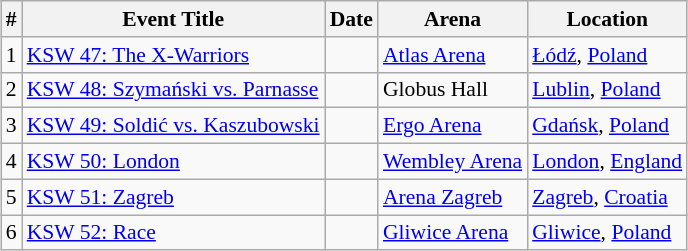<table class="sortable wikitable succession-box" style="margin:1.0em auto; font-size:90%;">
<tr>
<th scope="col">#</th>
<th scope="col">Event Title</th>
<th scope="col">Date</th>
<th scope="col">Arena</th>
<th scope="col">Location</th>
</tr>
<tr>
<td align=center>1</td>
<td><a href='#'>KSW 47: The X-Warriors</a></td>
<td></td>
<td><a href='#'>Atlas Arena</a></td>
<td> <a href='#'>Łódź</a>, <a href='#'>Poland</a></td>
</tr>
<tr>
<td align=center>2</td>
<td><a href='#'>KSW 48: Szymański vs. Parnasse</a></td>
<td></td>
<td>Globus Hall</td>
<td> <a href='#'>Lublin</a>, <a href='#'>Poland</a></td>
</tr>
<tr>
<td align=center>3</td>
<td><a href='#'>KSW 49: Soldić vs. Kaszubowski</a></td>
<td></td>
<td><a href='#'>Ergo Arena</a></td>
<td> <a href='#'>Gdańsk</a>, <a href='#'>Poland</a></td>
</tr>
<tr>
<td align=center>4</td>
<td><a href='#'>KSW 50: London</a></td>
<td></td>
<td><a href='#'>Wembley Arena</a></td>
<td> <a href='#'>London</a>, <a href='#'>England</a></td>
</tr>
<tr>
<td align=center>5</td>
<td><a href='#'>KSW 51: Zagreb</a></td>
<td></td>
<td><a href='#'>Arena Zagreb</a></td>
<td> <a href='#'>Zagreb</a>, <a href='#'>Croatia</a></td>
</tr>
<tr>
<td align=center>6</td>
<td><a href='#'>KSW 52: Race</a></td>
<td></td>
<td><a href='#'>Gliwice Arena</a></td>
<td> <a href='#'>Gliwice</a>, <a href='#'>Poland</a></td>
</tr>
</table>
